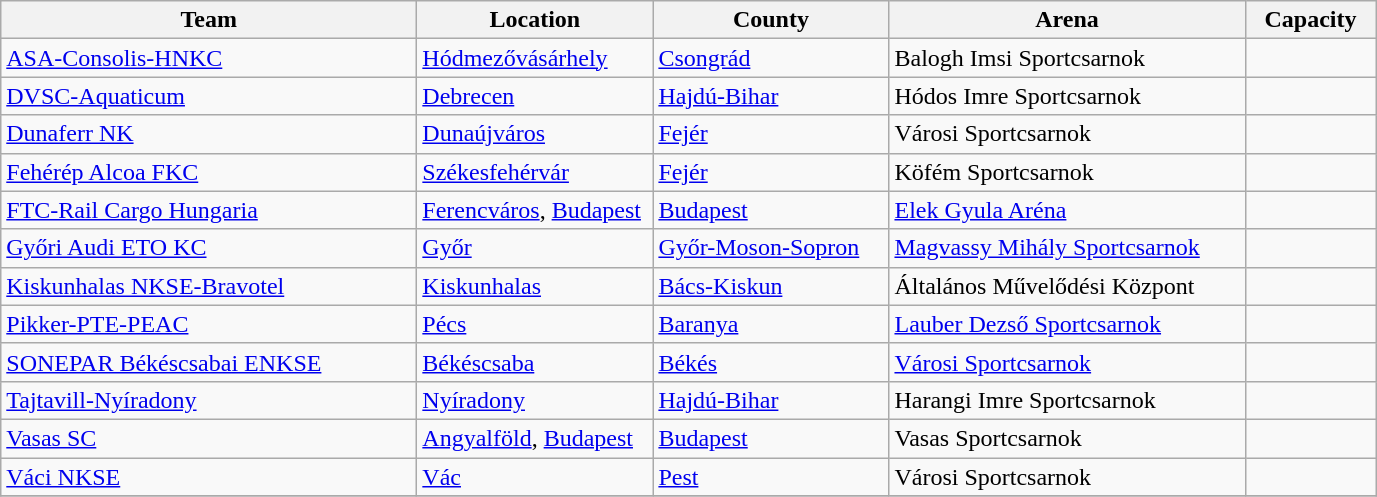<table class="wikitable sortable" style="text-align: left;">
<tr>
<th width="270">Team</th>
<th>Location</th>
<th width="150">County</th>
<th>Arena</th>
<th align="center">Capacity</th>
</tr>
<tr>
<td width="250"> <a href='#'>ASA-Consolis-HNKC</a></td>
<td width="150"><a href='#'>Hódmezővásárhely</a></td>
<td width="100"> <a href='#'>Csongrád</a></td>
<td width="230">Balogh Imsi Sportcsarnok</td>
<td width="80" align="center"></td>
</tr>
<tr>
<td width="250"> <a href='#'>DVSC-Aquaticum</a></td>
<td width="150"><a href='#'>Debrecen</a></td>
<td width="100"> <a href='#'>Hajdú-Bihar</a></td>
<td width="230">Hódos Imre Sportcsarnok</td>
<td width="80" align="center"></td>
</tr>
<tr>
<td width="250"> <a href='#'>Dunaferr NK</a></td>
<td width="150"><a href='#'>Dunaújváros</a></td>
<td width="100"> <a href='#'>Fejér</a></td>
<td width="230">Városi Sportcsarnok</td>
<td width="80" align="center"></td>
</tr>
<tr>
<td width="250"> <a href='#'>Fehérép Alcoa FKC</a></td>
<td width="150"><a href='#'>Székesfehérvár</a></td>
<td width="100"> <a href='#'>Fejér</a></td>
<td width="230">Köfém Sportcsarnok</td>
<td width="80" align="center"></td>
</tr>
<tr>
<td width="250"> <a href='#'>FTC-Rail Cargo Hungaria</a></td>
<td width="150"><a href='#'>Ferencváros</a>, <a href='#'>Budapest</a></td>
<td width="100"> <a href='#'>Budapest</a></td>
<td width="230"><a href='#'>Elek Gyula Aréna</a></td>
<td width="80" align="center"></td>
</tr>
<tr>
<td width="250"> <a href='#'>Győri Audi ETO KC</a></td>
<td width="150"><a href='#'>Győr</a></td>
<td width="100"> <a href='#'>Győr-Moson-Sopron</a></td>
<td width="230"><a href='#'>Magvassy Mihály Sportcsarnok</a></td>
<td width="80" align="center"></td>
</tr>
<tr>
<td width="250"> <a href='#'>Kiskunhalas NKSE-Bravotel</a></td>
<td width="150"><a href='#'>Kiskunhalas</a></td>
<td width="100"> <a href='#'>Bács-Kiskun</a></td>
<td width="230">Általános Művelődési Központ</td>
<td width="80" align="center"></td>
</tr>
<tr>
<td width="250"> <a href='#'>Pikker-PTE-PEAC</a></td>
<td width="150"><a href='#'>Pécs</a></td>
<td width="100"> <a href='#'>Baranya</a></td>
<td width="230"><a href='#'>Lauber Dezső Sportcsarnok</a></td>
<td width="80" align="center"></td>
</tr>
<tr>
<td width="250"> <a href='#'>SONEPAR Békéscsabai ENKSE</a></td>
<td width="150"><a href='#'>Békéscsaba</a></td>
<td width="100"> <a href='#'>Békés</a></td>
<td width="230"><a href='#'>Városi Sportcsarnok</a></td>
<td width="80" align="center"></td>
</tr>
<tr>
<td width="250"> <a href='#'>Tajtavill-Nyíradony</a></td>
<td width="150"><a href='#'>Nyíradony</a></td>
<td width="100"> <a href='#'>Hajdú-Bihar</a></td>
<td width="230">Harangi Imre Sportcsarnok</td>
<td width="80" align="center"></td>
</tr>
<tr>
<td width="250"> <a href='#'>Vasas SC</a></td>
<td width="150"><a href='#'>Angyalföld</a>, <a href='#'>Budapest</a></td>
<td width="100"> <a href='#'>Budapest</a></td>
<td width="230">Vasas Sportcsarnok</td>
<td width="80" align="center"></td>
</tr>
<tr>
<td width="250"> <a href='#'>Váci NKSE</a></td>
<td width="150"><a href='#'>Vác</a></td>
<td width="100"> <a href='#'>Pest</a></td>
<td width="230">Városi Sportcsarnok</td>
<td width="80" align="center"></td>
</tr>
<tr>
</tr>
</table>
